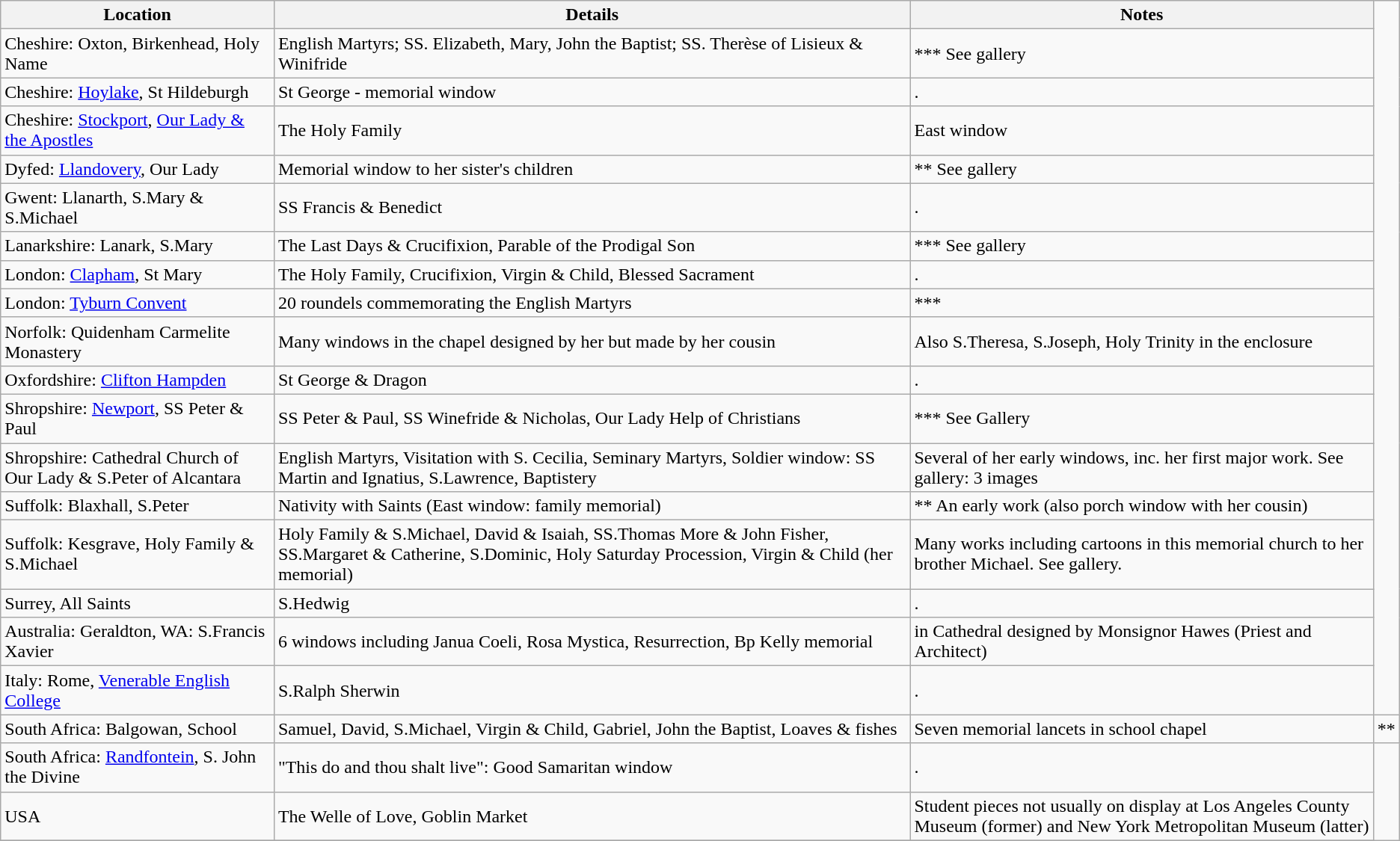<table class="wikitable">
<tr>
<th>Location</th>
<th>Details</th>
<th>Notes</th>
</tr>
<tr>
<td>Cheshire: Oxton, Birkenhead, Holy Name</td>
<td>English Martyrs; SS. Elizabeth, Mary, John the Baptist; SS. Therèse of Lisieux & Winifride</td>
<td>*** See gallery</td>
</tr>
<tr>
<td>Cheshire: <a href='#'>Hoylake</a>, St Hildeburgh</td>
<td>St George - memorial window</td>
<td>.</td>
</tr>
<tr>
<td>Cheshire: <a href='#'>Stockport</a>, <a href='#'>Our Lady & the Apostles</a></td>
<td>The Holy Family</td>
<td>East window</td>
</tr>
<tr>
<td>Dyfed: <a href='#'>Llandovery</a>, Our Lady</td>
<td>Memorial window to her sister's children</td>
<td>** See gallery</td>
</tr>
<tr>
<td>Gwent: Llanarth, S.Mary & S.Michael</td>
<td>SS Francis & Benedict</td>
<td>.</td>
</tr>
<tr>
<td>Lanarkshire: Lanark, S.Mary</td>
<td>The Last Days & Crucifixion, Parable of the Prodigal Son</td>
<td>*** See gallery</td>
</tr>
<tr>
<td>London: <a href='#'>Clapham</a>, St Mary</td>
<td>The Holy Family, Crucifixion, Virgin & Child, Blessed Sacrament</td>
<td>.</td>
</tr>
<tr>
<td>London: <a href='#'>Tyburn Convent</a></td>
<td>20 roundels commemorating the English Martyrs</td>
<td>***</td>
</tr>
<tr>
<td>Norfolk: Quidenham Carmelite Monastery</td>
<td>Many windows in the chapel designed by her but made by her cousin</td>
<td>Also S.Theresa, S.Joseph, Holy Trinity in the enclosure</td>
</tr>
<tr>
<td>Oxfordshire: <a href='#'>Clifton Hampden</a></td>
<td>St George & Dragon</td>
<td>.</td>
</tr>
<tr>
<td>Shropshire: <a href='#'>Newport</a>, SS Peter & Paul</td>
<td>SS Peter & Paul, SS Winefride & Nicholas, Our Lady Help of Christians</td>
<td>*** See Gallery</td>
</tr>
<tr>
<td>Shropshire: Cathedral Church of Our Lady & S.Peter of Alcantara</td>
<td>English Martyrs, Visitation with S. Cecilia, Seminary Martyrs, Soldier window: SS Martin and Ignatius, S.Lawrence, Baptistery</td>
<td>Several of her early windows, inc. her first major work. See gallery: 3 images</td>
</tr>
<tr>
<td>Suffolk: Blaxhall, S.Peter</td>
<td>Nativity with Saints (East window: family memorial)</td>
<td>** An early work (also porch window with her cousin)</td>
</tr>
<tr>
<td>Suffolk: Kesgrave, Holy Family & S.Michael</td>
<td>Holy Family & S.Michael, David & Isaiah, SS.Thomas More & John Fisher, SS.Margaret & Catherine, S.Dominic, Holy Saturday Procession, Virgin & Child (her memorial)</td>
<td>Many works including cartoons in this memorial church to her brother Michael. See gallery.</td>
</tr>
<tr>
<td>Surrey, All Saints</td>
<td>S.Hedwig</td>
<td>.</td>
</tr>
<tr>
<td>Australia: Geraldton, WA: S.Francis Xavier</td>
<td>6 windows including Janua Coeli, Rosa Mystica, Resurrection, Bp Kelly memorial</td>
<td>in Cathedral designed by Monsignor Hawes (Priest and Architect)</td>
</tr>
<tr>
<td>Italy: Rome, <a href='#'>Venerable English College</a></td>
<td>S.Ralph Sherwin</td>
<td>.</td>
</tr>
<tr>
<td>South Africa: Balgowan,  School</td>
<td>Samuel, David, S.Michael, Virgin & Child, Gabriel, John the Baptist, Loaves & fishes</td>
<td>Seven memorial lancets in school chapel</td>
<td>**</td>
</tr>
<tr>
<td>South Africa: <a href='#'>Randfontein</a>, S. John the Divine</td>
<td>"This do and thou shalt live": Good Samaritan window</td>
<td>.</td>
</tr>
<tr>
<td>USA</td>
<td>The Welle of Love, Goblin Market</td>
<td>Student pieces not usually on display at Los Angeles County Museum (former) and New York Metropolitan Museum (latter)</td>
</tr>
<tr>
</tr>
</table>
